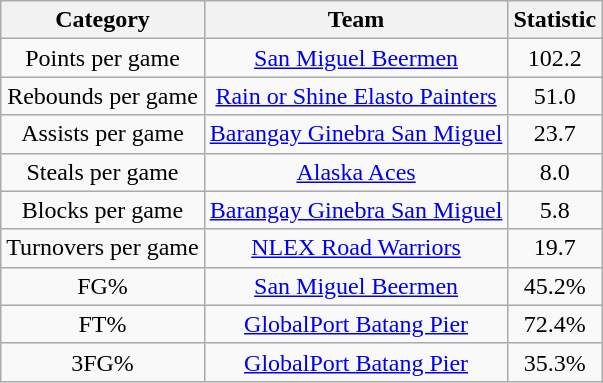<table class="wikitable" style="text-align:center">
<tr>
<th>Category</th>
<th>Team</th>
<th>Statistic</th>
</tr>
<tr>
<td>Points per game</td>
<td><a href='#'>San Miguel Beermen</a></td>
<td>102.2</td>
</tr>
<tr>
<td>Rebounds per game</td>
<td><a href='#'>Rain or Shine Elasto Painters</a></td>
<td>51.0</td>
</tr>
<tr>
<td>Assists per game</td>
<td><a href='#'>Barangay Ginebra San Miguel</a></td>
<td>23.7</td>
</tr>
<tr>
<td>Steals per game</td>
<td><a href='#'>Alaska Aces</a></td>
<td>8.0</td>
</tr>
<tr>
<td>Blocks per game</td>
<td><a href='#'>Barangay Ginebra San Miguel</a></td>
<td>5.8</td>
</tr>
<tr>
<td>Turnovers per game</td>
<td><a href='#'>NLEX Road Warriors</a></td>
<td>19.7</td>
</tr>
<tr>
<td>FG%</td>
<td><a href='#'>San Miguel Beermen</a></td>
<td>45.2%</td>
</tr>
<tr>
<td>FT%</td>
<td><a href='#'>GlobalPort Batang Pier</a></td>
<td>72.4%</td>
</tr>
<tr>
<td>3FG%</td>
<td><a href='#'>GlobalPort Batang Pier</a></td>
<td>35.3%</td>
</tr>
</table>
